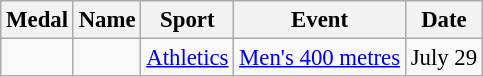<table class="wikitable sortable" style="font-size:95%">
<tr>
<th>Medal</th>
<th>Name</th>
<th>Sport</th>
<th>Event</th>
<th>Date</th>
</tr>
<tr>
<td></td>
<td></td>
<td><a href='#'>Athletics</a></td>
<td><a href='#'>Men's 400 metres</a></td>
<td>July 29</td>
</tr>
</table>
